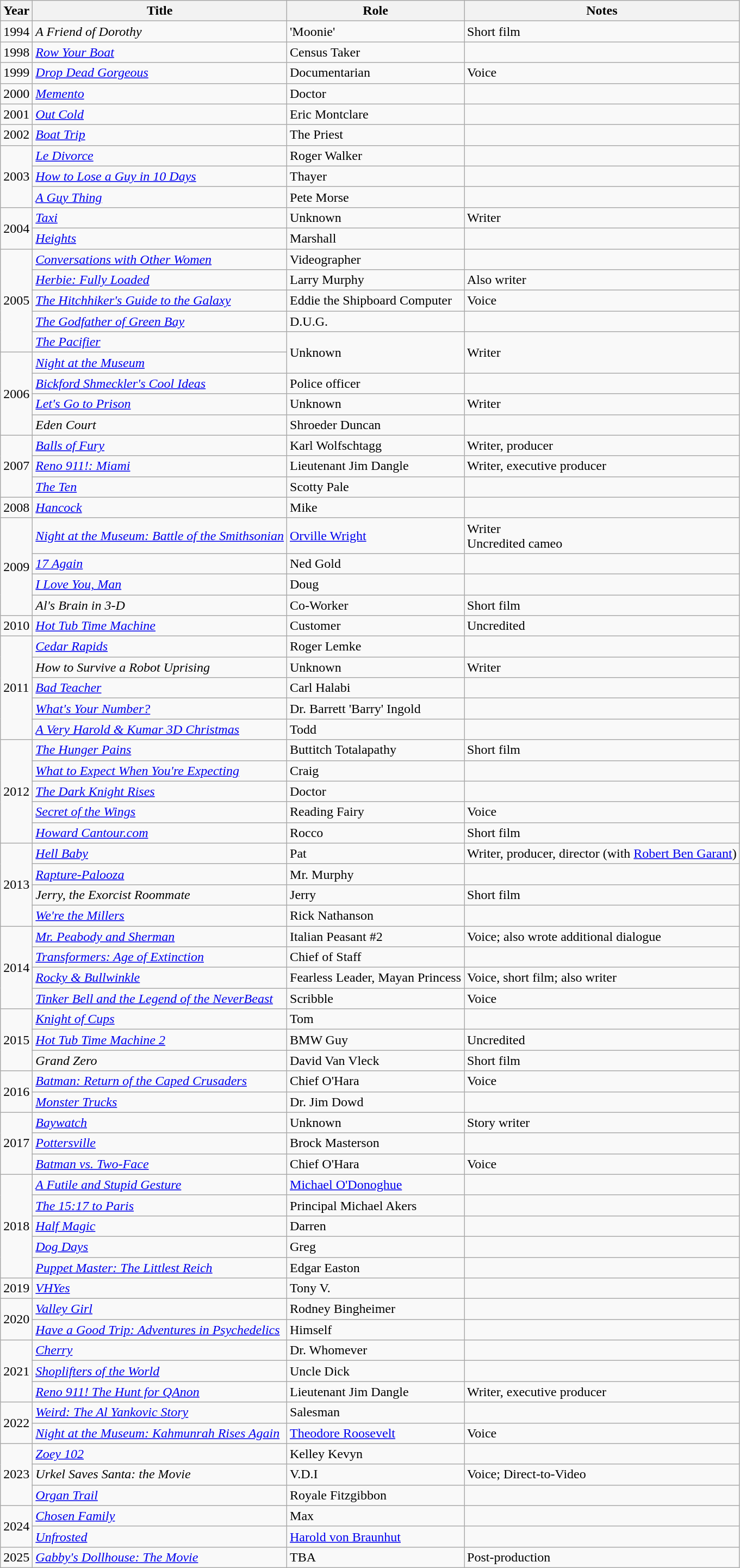<table class="wikitable sortable">
<tr>
<th>Year</th>
<th>Title</th>
<th>Role</th>
<th class="unsortable">Notes</th>
</tr>
<tr>
<td>1994</td>
<td><em>A Friend of Dorothy</em></td>
<td>'Moonie'</td>
<td>Short film</td>
</tr>
<tr>
<td>1998</td>
<td><em><a href='#'>Row Your Boat</a></em></td>
<td>Census Taker</td>
<td></td>
</tr>
<tr>
<td>1999</td>
<td><em><a href='#'>Drop Dead Gorgeous</a></em></td>
<td>Documentarian</td>
<td>Voice</td>
</tr>
<tr>
<td>2000</td>
<td><em><a href='#'>Memento</a></em></td>
<td>Doctor</td>
<td></td>
</tr>
<tr>
<td>2001</td>
<td><em><a href='#'>Out Cold</a></em></td>
<td>Eric Montclare</td>
<td></td>
</tr>
<tr>
<td>2002</td>
<td><em><a href='#'>Boat Trip</a></em></td>
<td>The Priest</td>
<td></td>
</tr>
<tr>
<td rowspan=3>2003</td>
<td><em><a href='#'>Le Divorce</a></em></td>
<td>Roger Walker</td>
<td></td>
</tr>
<tr>
<td><em><a href='#'>How to Lose a Guy in 10 Days</a></em></td>
<td>Thayer</td>
<td></td>
</tr>
<tr>
<td><em><a href='#'>A Guy Thing</a></em></td>
<td>Pete Morse</td>
<td></td>
</tr>
<tr>
<td rowspan=2>2004</td>
<td><em><a href='#'>Taxi</a></em></td>
<td>Unknown</td>
<td>Writer</td>
</tr>
<tr>
<td><em><a href='#'>Heights</a></em></td>
<td>Marshall</td>
<td></td>
</tr>
<tr>
<td rowspan=5>2005</td>
<td><em><a href='#'>Conversations with Other Women</a></em></td>
<td>Videographer</td>
<td></td>
</tr>
<tr>
<td><em><a href='#'>Herbie: Fully Loaded</a></em></td>
<td>Larry Murphy</td>
<td>Also writer</td>
</tr>
<tr>
<td><em><a href='#'>The Hitchhiker's Guide to the Galaxy</a></em></td>
<td>Eddie the Shipboard Computer</td>
<td>Voice</td>
</tr>
<tr>
<td><em><a href='#'>The Godfather of Green Bay</a></em></td>
<td>D.U.G.</td>
<td></td>
</tr>
<tr>
<td><em><a href='#'>The Pacifier</a></em></td>
<td rowspan=2>Unknown</td>
<td rowspan=2>Writer</td>
</tr>
<tr>
<td rowspan=4>2006</td>
<td><em><a href='#'>Night at the Museum</a></em></td>
</tr>
<tr>
<td><em><a href='#'>Bickford Shmeckler's Cool Ideas</a></em></td>
<td>Police officer</td>
<td></td>
</tr>
<tr>
<td><em><a href='#'>Let's Go to Prison</a></em></td>
<td>Unknown</td>
<td>Writer</td>
</tr>
<tr>
<td><em>Eden Court</em></td>
<td>Shroeder Duncan</td>
<td></td>
</tr>
<tr>
<td rowspan=3>2007</td>
<td><em><a href='#'>Balls of Fury</a></em></td>
<td>Karl Wolfschtagg</td>
<td>Writer, producer</td>
</tr>
<tr>
<td><em><a href='#'>Reno 911!: Miami</a></em></td>
<td>Lieutenant Jim Dangle</td>
<td>Writer, executive producer</td>
</tr>
<tr>
<td><em><a href='#'>The Ten</a></em></td>
<td>Scotty Pale</td>
<td></td>
</tr>
<tr>
<td>2008</td>
<td><em><a href='#'>Hancock</a></em></td>
<td>Mike</td>
<td></td>
</tr>
<tr>
<td rowspan=4>2009</td>
<td><em><a href='#'>Night at the Museum: Battle of the Smithsonian</a></em></td>
<td><a href='#'>Orville Wright</a></td>
<td>Writer<br>Uncredited cameo</td>
</tr>
<tr>
<td><em><a href='#'>17 Again</a></em></td>
<td>Ned Gold</td>
<td></td>
</tr>
<tr>
<td><em><a href='#'>I Love You, Man</a></em></td>
<td>Doug</td>
<td></td>
</tr>
<tr>
<td><em>Al's Brain in 3-D</em></td>
<td>Co-Worker</td>
<td>Short film</td>
</tr>
<tr>
<td>2010</td>
<td><em><a href='#'>Hot Tub Time Machine</a></em></td>
<td>Customer</td>
<td>Uncredited</td>
</tr>
<tr>
<td rowspan=5>2011</td>
<td><em><a href='#'>Cedar Rapids</a></em></td>
<td>Roger Lemke</td>
<td></td>
</tr>
<tr>
<td><em>How to Survive a Robot Uprising</em></td>
<td>Unknown</td>
<td>Writer</td>
</tr>
<tr>
<td><em><a href='#'>Bad Teacher</a></em></td>
<td>Carl Halabi</td>
<td></td>
</tr>
<tr>
<td><em><a href='#'>What's Your Number?</a></em></td>
<td>Dr. Barrett 'Barry' Ingold</td>
<td></td>
</tr>
<tr>
<td><em><a href='#'>A Very Harold & Kumar 3D Christmas</a></em></td>
<td>Todd</td>
<td></td>
</tr>
<tr>
<td rowspan=5>2012</td>
<td><em><a href='#'>The Hunger Pains</a></em></td>
<td>Buttitch Totalapathy</td>
<td>Short film</td>
</tr>
<tr>
<td><em><a href='#'>What to Expect When You're Expecting</a></em></td>
<td>Craig</td>
<td></td>
</tr>
<tr>
<td><em><a href='#'>The Dark Knight Rises</a></em></td>
<td>Doctor</td>
<td></td>
</tr>
<tr>
<td><em><a href='#'>Secret of the Wings</a></em></td>
<td>Reading Fairy</td>
<td>Voice</td>
</tr>
<tr>
<td><em><a href='#'>Howard Cantour.com</a></em></td>
<td>Rocco</td>
<td>Short film</td>
</tr>
<tr>
<td rowspan=4>2013</td>
<td><em><a href='#'>Hell Baby</a></em></td>
<td>Pat</td>
<td>Writer, producer, director (with <a href='#'>Robert Ben Garant</a>)</td>
</tr>
<tr>
<td><em><a href='#'>Rapture-Palooza</a></em></td>
<td>Mr. Murphy</td>
<td></td>
</tr>
<tr>
<td><em>Jerry, the Exorcist Roommate</em></td>
<td>Jerry</td>
<td>Short film</td>
</tr>
<tr>
<td><em><a href='#'>We're the Millers</a></em></td>
<td>Rick Nathanson</td>
<td></td>
</tr>
<tr>
<td rowspan=4>2014</td>
<td><em><a href='#'>Mr. Peabody and Sherman</a></em></td>
<td>Italian Peasant #2</td>
<td>Voice; also wrote additional dialogue</td>
</tr>
<tr>
<td><em><a href='#'>Transformers: Age of Extinction</a></em></td>
<td>Chief of Staff</td>
<td></td>
</tr>
<tr>
<td><em><a href='#'>Rocky & Bullwinkle</a></em></td>
<td>Fearless Leader, Mayan Princess</td>
<td>Voice, short film; also writer</td>
</tr>
<tr>
<td><em><a href='#'>Tinker Bell and the Legend of the NeverBeast</a></em></td>
<td>Scribble</td>
<td>Voice</td>
</tr>
<tr>
<td rowspan=3>2015</td>
<td><em><a href='#'>Knight of Cups</a></em></td>
<td>Tom</td>
<td></td>
</tr>
<tr>
<td><em><a href='#'>Hot Tub Time Machine 2</a></em></td>
<td>BMW Guy</td>
<td>Uncredited</td>
</tr>
<tr>
<td><em>Grand Zero</em></td>
<td>David Van Vleck</td>
<td>Short film</td>
</tr>
<tr>
<td rowspan=2>2016</td>
<td><em><a href='#'>Batman: Return of the Caped Crusaders</a></em></td>
<td>Chief O'Hara</td>
<td>Voice</td>
</tr>
<tr>
<td><em><a href='#'>Monster Trucks</a></em></td>
<td>Dr. Jim Dowd</td>
<td></td>
</tr>
<tr>
<td rowspan=3>2017</td>
<td><em><a href='#'>Baywatch</a></em></td>
<td>Unknown</td>
<td>Story writer</td>
</tr>
<tr>
<td><em><a href='#'>Pottersville</a></em></td>
<td>Brock Masterson</td>
<td></td>
</tr>
<tr>
<td><em><a href='#'>Batman vs. Two-Face</a></em></td>
<td>Chief O'Hara</td>
<td>Voice</td>
</tr>
<tr>
<td rowspan=5>2018</td>
<td><em><a href='#'>A Futile and Stupid Gesture</a></em></td>
<td><a href='#'>Michael O'Donoghue</a></td>
<td></td>
</tr>
<tr>
<td><em><a href='#'>The 15:17 to Paris</a></em></td>
<td>Principal Michael Akers</td>
<td></td>
</tr>
<tr>
<td><em><a href='#'>Half Magic</a></em></td>
<td>Darren</td>
<td></td>
</tr>
<tr>
<td><em><a href='#'>Dog Days</a></em></td>
<td>Greg</td>
<td></td>
</tr>
<tr>
<td><em><a href='#'>Puppet Master: The Littlest Reich</a></em></td>
<td>Edgar Easton</td>
<td></td>
</tr>
<tr>
<td>2019</td>
<td><em><a href='#'>VHYes</a></em></td>
<td>Tony V.</td>
<td></td>
</tr>
<tr>
<td rowspan=2>2020</td>
<td><em><a href='#'>Valley Girl</a></em></td>
<td>Rodney Bingheimer</td>
<td></td>
</tr>
<tr>
<td><em><a href='#'>Have a Good Trip: Adventures in Psychedelics</a></em></td>
<td>Himself</td>
<td></td>
</tr>
<tr>
<td rowspan="3">2021</td>
<td><em><a href='#'>Cherry</a></em></td>
<td>Dr. Whomever</td>
<td></td>
</tr>
<tr>
<td><em><a href='#'>Shoplifters of the World</a></em></td>
<td>Uncle Dick</td>
<td></td>
</tr>
<tr>
<td><em><a href='#'>Reno 911! The Hunt for QAnon</a></em></td>
<td>Lieutenant Jim Dangle</td>
<td>Writer, executive producer</td>
</tr>
<tr>
<td rowspan="2">2022</td>
<td><em><a href='#'>Weird: The Al Yankovic Story</a></em></td>
<td>Salesman</td>
<td></td>
</tr>
<tr>
<td><em><a href='#'>Night at the Museum: Kahmunrah Rises Again</a></em></td>
<td><a href='#'>Theodore Roosevelt</a></td>
<td>Voice</td>
</tr>
<tr>
<td Rowspan="3">2023</td>
<td><em><a href='#'>Zoey 102</a></em></td>
<td>Kelley Kevyn</td>
<td></td>
</tr>
<tr>
<td><em>Urkel Saves Santa: the Movie</em></td>
<td>V.D.I</td>
<td>Voice; Direct-to-Video</td>
</tr>
<tr>
<td><em><a href='#'>Organ Trail</a></em></td>
<td>Royale Fitzgibbon</td>
<td></td>
</tr>
<tr>
<td rowspan="2">2024</td>
<td><em><a href='#'>Chosen Family</a></em></td>
<td>Max</td>
<td></td>
</tr>
<tr>
<td><em><a href='#'>Unfrosted</a></em></td>
<td><a href='#'>Harold von Braunhut</a></td>
<td></td>
</tr>
<tr>
<td>2025</td>
<td><em><a href='#'>Gabby's Dollhouse: The Movie</a></em></td>
<td>TBA</td>
<td>Post-production</td>
</tr>
</table>
